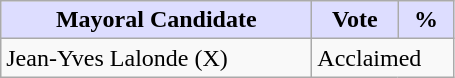<table class="wikitable">
<tr>
<th style="background:#ddf; width:200px;">Mayoral Candidate </th>
<th style="background:#ddf; width:50px;">Vote</th>
<th style="background:#ddf; width:30px;">%</th>
</tr>
<tr>
<td>Jean-Yves Lalonde (X)</td>
<td colspan="2">Acclaimed</td>
</tr>
</table>
